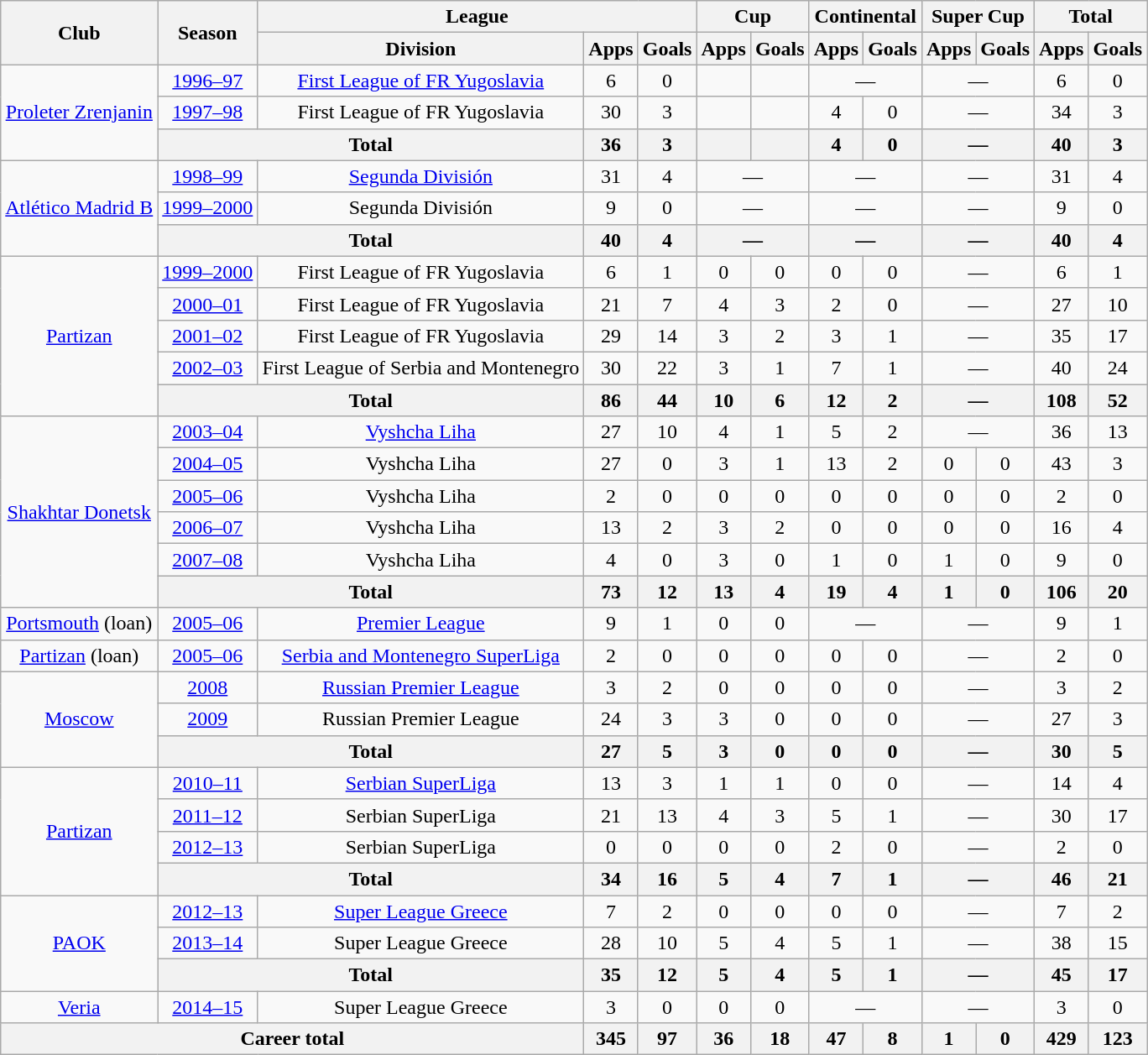<table class="wikitable" style="text-align:center">
<tr>
<th rowspan="2">Club</th>
<th rowspan="2">Season</th>
<th colspan="3">League</th>
<th colspan="2">Cup</th>
<th colspan="2">Continental</th>
<th colspan="2">Super Cup</th>
<th colspan="2">Total</th>
</tr>
<tr>
<th>Division</th>
<th>Apps</th>
<th>Goals</th>
<th>Apps</th>
<th>Goals</th>
<th>Apps</th>
<th>Goals</th>
<th>Apps</th>
<th>Goals</th>
<th>Apps</th>
<th>Goals</th>
</tr>
<tr>
<td rowspan="3"><a href='#'>Proleter Zrenjanin</a></td>
<td><a href='#'>1996–97</a></td>
<td><a href='#'>First League of FR Yugoslavia</a></td>
<td>6</td>
<td>0</td>
<td></td>
<td></td>
<td colspan="2">—</td>
<td colspan="2">—</td>
<td>6</td>
<td>0</td>
</tr>
<tr>
<td><a href='#'>1997–98</a></td>
<td>First League of FR Yugoslavia</td>
<td>30</td>
<td>3</td>
<td></td>
<td></td>
<td>4</td>
<td>0</td>
<td colspan="2">—</td>
<td>34</td>
<td>3</td>
</tr>
<tr>
<th colspan="2">Total</th>
<th>36</th>
<th>3</th>
<th></th>
<th></th>
<th>4</th>
<th>0</th>
<th colspan="2">—</th>
<th>40</th>
<th>3</th>
</tr>
<tr>
<td rowspan="3"><a href='#'>Atlético Madrid B</a></td>
<td><a href='#'>1998–99</a></td>
<td><a href='#'>Segunda División</a></td>
<td>31</td>
<td>4</td>
<td colspan="2">—</td>
<td colspan="2">—</td>
<td colspan="2">—</td>
<td>31</td>
<td>4</td>
</tr>
<tr>
<td><a href='#'>1999–2000</a></td>
<td>Segunda División</td>
<td>9</td>
<td>0</td>
<td colspan="2">—</td>
<td colspan="2">—</td>
<td colspan="2">—</td>
<td>9</td>
<td>0</td>
</tr>
<tr>
<th colspan="2">Total</th>
<th>40</th>
<th>4</th>
<th colspan="2">—</th>
<th colspan="2">—</th>
<th colspan="2">—</th>
<th>40</th>
<th>4</th>
</tr>
<tr>
<td rowspan="5"><a href='#'>Partizan</a></td>
<td><a href='#'>1999–2000</a></td>
<td>First League of FR Yugoslavia</td>
<td>6</td>
<td>1</td>
<td>0</td>
<td>0</td>
<td>0</td>
<td>0</td>
<td colspan="2">—</td>
<td>6</td>
<td>1</td>
</tr>
<tr>
<td><a href='#'>2000–01</a></td>
<td>First League of FR Yugoslavia</td>
<td>21</td>
<td>7</td>
<td>4</td>
<td>3</td>
<td>2</td>
<td>0</td>
<td colspan="2">—</td>
<td>27</td>
<td>10</td>
</tr>
<tr>
<td><a href='#'>2001–02</a></td>
<td>First League of FR Yugoslavia</td>
<td>29</td>
<td>14</td>
<td>3</td>
<td>2</td>
<td>3</td>
<td>1</td>
<td colspan="2">—</td>
<td>35</td>
<td>17</td>
</tr>
<tr>
<td><a href='#'>2002–03</a></td>
<td>First League of Serbia and Montenegro</td>
<td>30</td>
<td>22</td>
<td>3</td>
<td>1</td>
<td>7</td>
<td>1</td>
<td colspan="2">—</td>
<td>40</td>
<td>24</td>
</tr>
<tr>
<th colspan="2">Total</th>
<th>86</th>
<th>44</th>
<th>10</th>
<th>6</th>
<th>12</th>
<th>2</th>
<th colspan="2">—</th>
<th>108</th>
<th>52</th>
</tr>
<tr>
<td rowspan="6"><a href='#'>Shakhtar Donetsk</a></td>
<td><a href='#'>2003–04</a></td>
<td><a href='#'>Vyshcha Liha</a></td>
<td>27</td>
<td>10</td>
<td>4</td>
<td>1</td>
<td>5</td>
<td>2</td>
<td colspan="2">—</td>
<td>36</td>
<td>13</td>
</tr>
<tr>
<td><a href='#'>2004–05</a></td>
<td>Vyshcha Liha</td>
<td>27</td>
<td>0</td>
<td>3</td>
<td>1</td>
<td>13</td>
<td>2</td>
<td>0</td>
<td>0</td>
<td>43</td>
<td>3</td>
</tr>
<tr>
<td><a href='#'>2005–06</a></td>
<td>Vyshcha Liha</td>
<td>2</td>
<td>0</td>
<td>0</td>
<td>0</td>
<td>0</td>
<td>0</td>
<td>0</td>
<td>0</td>
<td>2</td>
<td>0</td>
</tr>
<tr>
<td><a href='#'>2006–07</a></td>
<td>Vyshcha Liha</td>
<td>13</td>
<td>2</td>
<td>3</td>
<td>2</td>
<td>0</td>
<td>0</td>
<td>0</td>
<td>0</td>
<td>16</td>
<td>4</td>
</tr>
<tr>
<td><a href='#'>2007–08</a></td>
<td>Vyshcha Liha</td>
<td>4</td>
<td>0</td>
<td>3</td>
<td>0</td>
<td>1</td>
<td>0</td>
<td>1</td>
<td>0</td>
<td>9</td>
<td>0</td>
</tr>
<tr>
<th colspan="2">Total</th>
<th>73</th>
<th>12</th>
<th>13</th>
<th>4</th>
<th>19</th>
<th>4</th>
<th>1</th>
<th>0</th>
<th>106</th>
<th>20</th>
</tr>
<tr>
<td><a href='#'>Portsmouth</a> (loan)</td>
<td><a href='#'>2005–06</a></td>
<td><a href='#'>Premier League</a></td>
<td>9</td>
<td>1</td>
<td>0</td>
<td>0</td>
<td colspan="2">—</td>
<td colspan="2">—</td>
<td>9</td>
<td>1</td>
</tr>
<tr>
<td><a href='#'>Partizan</a> (loan)</td>
<td><a href='#'>2005–06</a></td>
<td><a href='#'>Serbia and Montenegro SuperLiga</a></td>
<td>2</td>
<td>0</td>
<td>0</td>
<td>0</td>
<td>0</td>
<td>0</td>
<td colspan="2">—</td>
<td>2</td>
<td>0</td>
</tr>
<tr>
<td rowspan="3"><a href='#'>Moscow</a></td>
<td><a href='#'>2008</a></td>
<td><a href='#'>Russian Premier League</a></td>
<td>3</td>
<td>2</td>
<td>0</td>
<td>0</td>
<td>0</td>
<td>0</td>
<td colspan="2">—</td>
<td>3</td>
<td>2</td>
</tr>
<tr>
<td><a href='#'>2009</a></td>
<td>Russian Premier League</td>
<td>24</td>
<td>3</td>
<td>3</td>
<td>0</td>
<td>0</td>
<td>0</td>
<td colspan="2">—</td>
<td>27</td>
<td>3</td>
</tr>
<tr>
<th colspan="2">Total</th>
<th>27</th>
<th>5</th>
<th>3</th>
<th>0</th>
<th>0</th>
<th>0</th>
<th colspan="2">—</th>
<th>30</th>
<th>5</th>
</tr>
<tr>
<td rowspan="4"><a href='#'>Partizan</a></td>
<td><a href='#'>2010–11</a></td>
<td><a href='#'>Serbian SuperLiga</a></td>
<td>13</td>
<td>3</td>
<td>1</td>
<td>1</td>
<td>0</td>
<td>0</td>
<td colspan="2">—</td>
<td>14</td>
<td>4</td>
</tr>
<tr>
<td><a href='#'>2011–12</a></td>
<td>Serbian SuperLiga</td>
<td>21</td>
<td>13</td>
<td>4</td>
<td>3</td>
<td>5</td>
<td>1</td>
<td colspan="2">—</td>
<td>30</td>
<td>17</td>
</tr>
<tr>
<td><a href='#'>2012–13</a></td>
<td>Serbian SuperLiga</td>
<td>0</td>
<td>0</td>
<td>0</td>
<td>0</td>
<td>2</td>
<td>0</td>
<td colspan="2">—</td>
<td>2</td>
<td>0</td>
</tr>
<tr>
<th colspan="2">Total</th>
<th>34</th>
<th>16</th>
<th>5</th>
<th>4</th>
<th>7</th>
<th>1</th>
<th colspan="2">—</th>
<th>46</th>
<th>21</th>
</tr>
<tr>
<td rowspan="3"><a href='#'>PAOK</a></td>
<td><a href='#'>2012–13</a></td>
<td><a href='#'>Super League Greece</a></td>
<td>7</td>
<td>2</td>
<td>0</td>
<td>0</td>
<td>0</td>
<td>0</td>
<td colspan="2">—</td>
<td>7</td>
<td>2</td>
</tr>
<tr>
<td><a href='#'>2013–14</a></td>
<td>Super League Greece</td>
<td>28</td>
<td>10</td>
<td>5</td>
<td>4</td>
<td>5</td>
<td>1</td>
<td colspan="2">—</td>
<td>38</td>
<td>15</td>
</tr>
<tr>
<th colspan="2">Total</th>
<th>35</th>
<th>12</th>
<th>5</th>
<th>4</th>
<th>5</th>
<th>1</th>
<th colspan="2">—</th>
<th>45</th>
<th>17</th>
</tr>
<tr>
<td><a href='#'>Veria</a></td>
<td><a href='#'>2014–15</a></td>
<td>Super League Greece</td>
<td>3</td>
<td>0</td>
<td>0</td>
<td>0</td>
<td colspan="2">—</td>
<td colspan="2">—</td>
<td>3</td>
<td>0</td>
</tr>
<tr>
<th colspan="3">Career total</th>
<th>345</th>
<th>97</th>
<th>36</th>
<th>18</th>
<th>47</th>
<th>8</th>
<th>1</th>
<th>0</th>
<th>429</th>
<th>123</th>
</tr>
</table>
